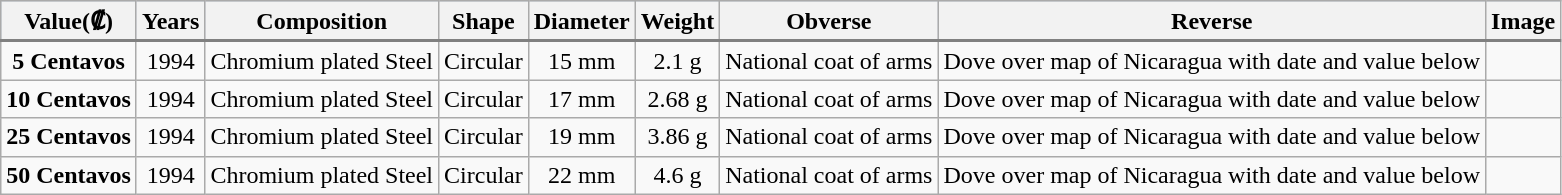<table class="wikitable" style="text-align:center;">
<tr style="text-align:center; border-bottom:2px solid gray;" bgcolor="lightsteelblue">
<th>Value(₡)</th>
<th>Years</th>
<th>Composition</th>
<th>Shape</th>
<th>Diameter</th>
<th>Weight</th>
<th>Obverse</th>
<th>Reverse</th>
<th>Image</th>
</tr>
<tr>
<td><strong>5 Centavos</strong></td>
<td>1994</td>
<td>Chromium plated Steel</td>
<td>Circular</td>
<td>15 mm</td>
<td>2.1 g</td>
<td>National coat of arms</td>
<td>Dove over map of Nicaragua with date and value below</td>
<td></td>
</tr>
<tr>
<td><strong>10 Centavos</strong></td>
<td>1994</td>
<td>Chromium plated Steel</td>
<td>Circular</td>
<td>17 mm</td>
<td>2.68 g</td>
<td>National coat of arms</td>
<td>Dove over map of Nicaragua with date and value below</td>
<td></td>
</tr>
<tr>
<td><strong>25 Centavos</strong></td>
<td>1994</td>
<td>Chromium plated Steel</td>
<td>Circular</td>
<td>19 mm</td>
<td>3.86 g</td>
<td>National coat of arms</td>
<td>Dove over map of Nicaragua with date and value below</td>
<td></td>
</tr>
<tr>
<td><strong>50 Centavos</strong></td>
<td>1994</td>
<td>Chromium plated Steel</td>
<td>Circular</td>
<td>22 mm</td>
<td>4.6 g</td>
<td>National coat of arms</td>
<td>Dove over map of Nicaragua with date and value below</td>
<td></td>
</tr>
</table>
